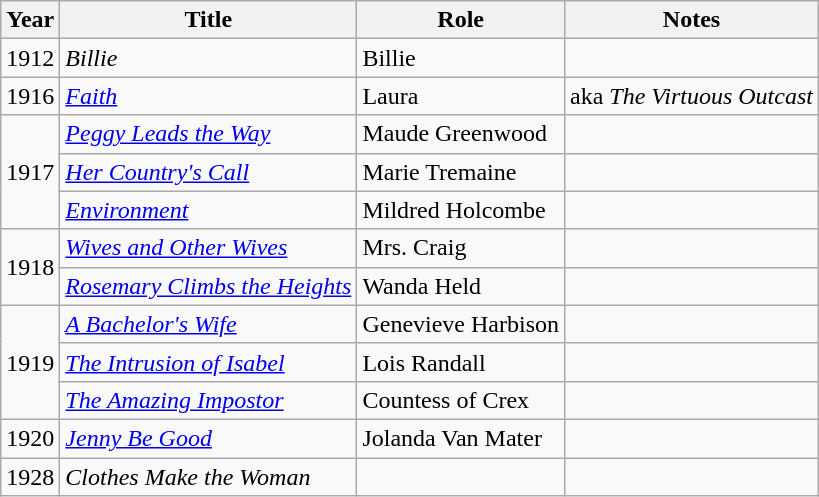<table class="wikitable sortable">
<tr>
<th>Year</th>
<th>Title</th>
<th>Role</th>
<th class="unsortable">Notes</th>
</tr>
<tr>
<td>1912</td>
<td><em>Billie</em></td>
<td>Billie</td>
<td></td>
</tr>
<tr>
<td>1916</td>
<td><em><a href='#'>Faith</a></em></td>
<td>Laura</td>
<td>aka <em>The Virtuous Outcast</em></td>
</tr>
<tr>
<td rowspan=3>1917</td>
<td><em><a href='#'>Peggy Leads the Way</a></em></td>
<td>Maude Greenwood</td>
<td></td>
</tr>
<tr>
<td><em><a href='#'>Her Country's Call</a></em></td>
<td>Marie Tremaine</td>
<td></td>
</tr>
<tr>
<td><em><a href='#'>Environment</a></em></td>
<td>Mildred Holcombe</td>
<td></td>
</tr>
<tr>
<td rowspan=2>1918</td>
<td><em><a href='#'>Wives and Other Wives</a></em></td>
<td>Mrs. Craig</td>
<td></td>
</tr>
<tr>
<td><em><a href='#'>Rosemary Climbs the Heights</a></em></td>
<td>Wanda Held</td>
<td></td>
</tr>
<tr>
<td rowspan=3>1919</td>
<td><em><a href='#'>A Bachelor's Wife</a></em></td>
<td>Genevieve Harbison</td>
<td></td>
</tr>
<tr>
<td><em><a href='#'>The Intrusion of Isabel</a></em></td>
<td>Lois Randall</td>
<td></td>
</tr>
<tr>
<td><em><a href='#'>The Amazing Impostor</a></em></td>
<td>Countess of Crex</td>
<td></td>
</tr>
<tr>
<td>1920</td>
<td><em><a href='#'>Jenny Be Good</a></em></td>
<td>Jolanda Van Mater</td>
<td></td>
</tr>
<tr>
<td>1928</td>
<td><em>Clothes Make the Woman</em></td>
<td></td>
<td></td>
</tr>
</table>
